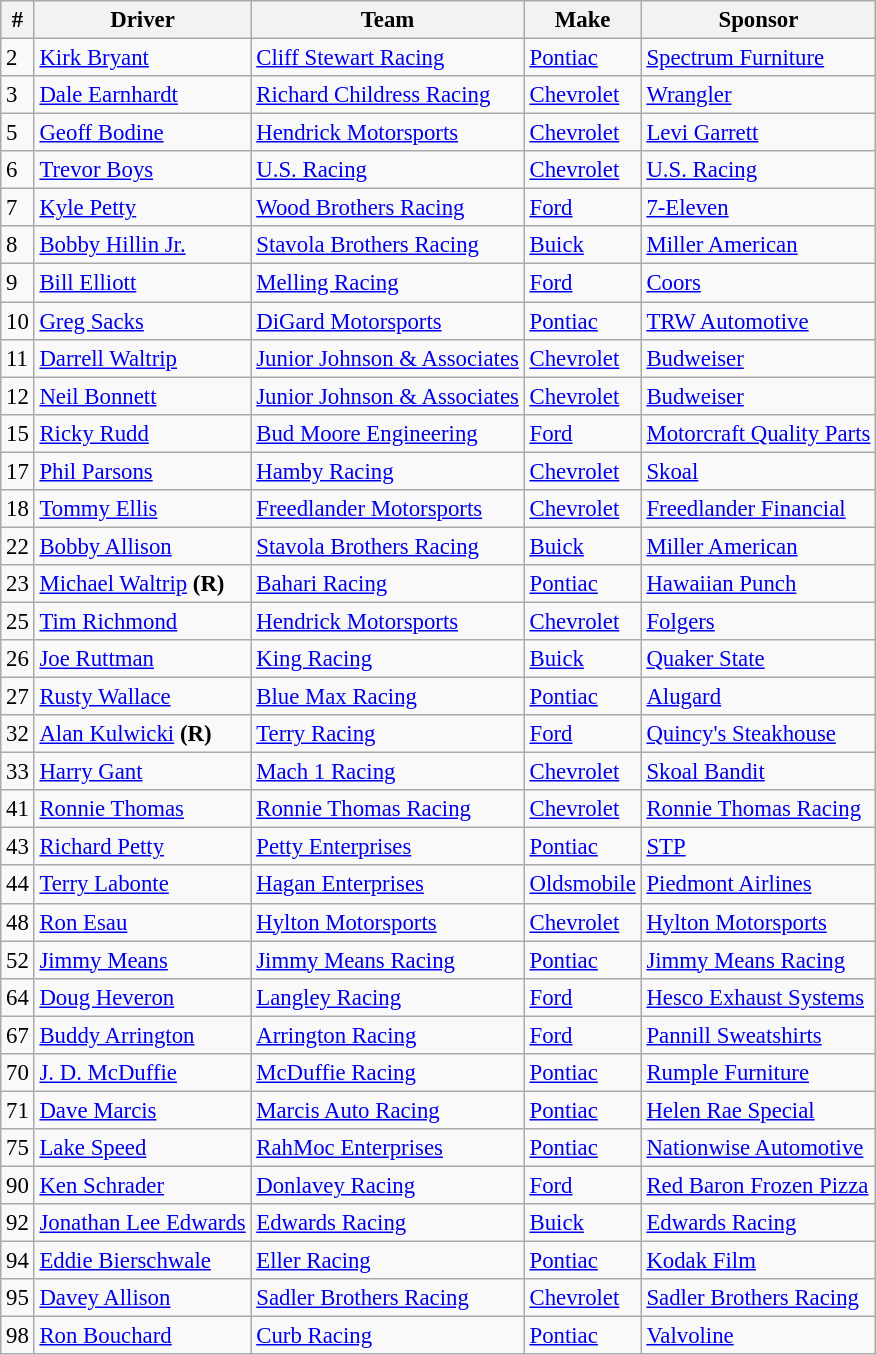<table class="wikitable" style="font-size:95%">
<tr>
<th>#</th>
<th>Driver</th>
<th>Team</th>
<th>Make</th>
<th>Sponsor</th>
</tr>
<tr>
<td>2</td>
<td><a href='#'>Kirk Bryant</a></td>
<td><a href='#'>Cliff Stewart Racing</a></td>
<td><a href='#'>Pontiac</a></td>
<td><a href='#'>Spectrum Furniture</a></td>
</tr>
<tr>
<td>3</td>
<td><a href='#'>Dale Earnhardt</a></td>
<td><a href='#'>Richard Childress Racing</a></td>
<td><a href='#'>Chevrolet</a></td>
<td><a href='#'>Wrangler</a></td>
</tr>
<tr>
<td>5</td>
<td><a href='#'>Geoff Bodine</a></td>
<td><a href='#'>Hendrick Motorsports</a></td>
<td><a href='#'>Chevrolet</a></td>
<td><a href='#'>Levi Garrett</a></td>
</tr>
<tr>
<td>6</td>
<td><a href='#'>Trevor Boys</a></td>
<td><a href='#'>U.S. Racing</a></td>
<td><a href='#'>Chevrolet</a></td>
<td><a href='#'>U.S. Racing</a></td>
</tr>
<tr>
<td>7</td>
<td><a href='#'>Kyle Petty</a></td>
<td><a href='#'>Wood Brothers Racing</a></td>
<td><a href='#'>Ford</a></td>
<td><a href='#'>7-Eleven</a></td>
</tr>
<tr>
<td>8</td>
<td><a href='#'>Bobby Hillin Jr.</a></td>
<td><a href='#'>Stavola Brothers Racing</a></td>
<td><a href='#'>Buick</a></td>
<td><a href='#'>Miller American</a></td>
</tr>
<tr>
<td>9</td>
<td><a href='#'>Bill Elliott</a></td>
<td><a href='#'>Melling Racing</a></td>
<td><a href='#'>Ford</a></td>
<td><a href='#'>Coors</a></td>
</tr>
<tr>
<td>10</td>
<td><a href='#'>Greg Sacks</a></td>
<td><a href='#'>DiGard Motorsports</a></td>
<td><a href='#'>Pontiac</a></td>
<td><a href='#'>TRW Automotive</a></td>
</tr>
<tr>
<td>11</td>
<td><a href='#'>Darrell Waltrip</a></td>
<td><a href='#'>Junior Johnson & Associates</a></td>
<td><a href='#'>Chevrolet</a></td>
<td><a href='#'>Budweiser</a></td>
</tr>
<tr>
<td>12</td>
<td><a href='#'>Neil Bonnett</a></td>
<td><a href='#'>Junior Johnson & Associates</a></td>
<td><a href='#'>Chevrolet</a></td>
<td><a href='#'>Budweiser</a></td>
</tr>
<tr>
<td>15</td>
<td><a href='#'>Ricky Rudd</a></td>
<td><a href='#'>Bud Moore Engineering</a></td>
<td><a href='#'>Ford</a></td>
<td><a href='#'>Motorcraft Quality Parts</a></td>
</tr>
<tr>
<td>17</td>
<td><a href='#'>Phil Parsons</a></td>
<td><a href='#'>Hamby Racing</a></td>
<td><a href='#'>Chevrolet</a></td>
<td><a href='#'>Skoal</a></td>
</tr>
<tr>
<td>18</td>
<td><a href='#'>Tommy Ellis</a></td>
<td><a href='#'>Freedlander Motorsports</a></td>
<td><a href='#'>Chevrolet</a></td>
<td><a href='#'>Freedlander Financial</a></td>
</tr>
<tr>
<td>22</td>
<td><a href='#'>Bobby Allison</a></td>
<td><a href='#'>Stavola Brothers Racing</a></td>
<td><a href='#'>Buick</a></td>
<td><a href='#'>Miller American</a></td>
</tr>
<tr>
<td>23</td>
<td><a href='#'>Michael Waltrip</a> <strong>(R)</strong></td>
<td><a href='#'>Bahari Racing</a></td>
<td><a href='#'>Pontiac</a></td>
<td><a href='#'>Hawaiian Punch</a></td>
</tr>
<tr>
<td>25</td>
<td><a href='#'>Tim Richmond</a></td>
<td><a href='#'>Hendrick Motorsports</a></td>
<td><a href='#'>Chevrolet</a></td>
<td><a href='#'>Folgers</a></td>
</tr>
<tr>
<td>26</td>
<td><a href='#'>Joe Ruttman</a></td>
<td><a href='#'>King Racing</a></td>
<td><a href='#'>Buick</a></td>
<td><a href='#'>Quaker State</a></td>
</tr>
<tr>
<td>27</td>
<td><a href='#'>Rusty Wallace</a></td>
<td><a href='#'>Blue Max Racing</a></td>
<td><a href='#'>Pontiac</a></td>
<td><a href='#'>Alugard</a></td>
</tr>
<tr>
<td>32</td>
<td><a href='#'>Alan Kulwicki</a> <strong>(R)</strong></td>
<td><a href='#'>Terry Racing</a></td>
<td><a href='#'>Ford</a></td>
<td><a href='#'>Quincy's Steakhouse</a></td>
</tr>
<tr>
<td>33</td>
<td><a href='#'>Harry Gant</a></td>
<td><a href='#'>Mach 1 Racing</a></td>
<td><a href='#'>Chevrolet</a></td>
<td><a href='#'>Skoal Bandit</a></td>
</tr>
<tr>
<td>41</td>
<td><a href='#'>Ronnie Thomas</a></td>
<td><a href='#'>Ronnie Thomas Racing</a></td>
<td><a href='#'>Chevrolet</a></td>
<td><a href='#'>Ronnie Thomas Racing</a></td>
</tr>
<tr>
<td>43</td>
<td><a href='#'>Richard Petty</a></td>
<td><a href='#'>Petty Enterprises</a></td>
<td><a href='#'>Pontiac</a></td>
<td><a href='#'>STP</a></td>
</tr>
<tr>
<td>44</td>
<td><a href='#'>Terry Labonte</a></td>
<td><a href='#'>Hagan Enterprises</a></td>
<td><a href='#'>Oldsmobile</a></td>
<td><a href='#'>Piedmont Airlines</a></td>
</tr>
<tr>
<td>48</td>
<td><a href='#'>Ron Esau</a></td>
<td><a href='#'>Hylton Motorsports</a></td>
<td><a href='#'>Chevrolet</a></td>
<td><a href='#'>Hylton Motorsports</a></td>
</tr>
<tr>
<td>52</td>
<td><a href='#'>Jimmy Means</a></td>
<td><a href='#'>Jimmy Means Racing</a></td>
<td><a href='#'>Pontiac</a></td>
<td><a href='#'>Jimmy Means Racing</a></td>
</tr>
<tr>
<td>64</td>
<td><a href='#'>Doug Heveron</a></td>
<td><a href='#'>Langley Racing</a></td>
<td><a href='#'>Ford</a></td>
<td><a href='#'>Hesco Exhaust Systems</a></td>
</tr>
<tr>
<td>67</td>
<td><a href='#'>Buddy Arrington</a></td>
<td><a href='#'>Arrington Racing</a></td>
<td><a href='#'>Ford</a></td>
<td><a href='#'>Pannill Sweatshirts</a></td>
</tr>
<tr>
<td>70</td>
<td><a href='#'>J. D. McDuffie</a></td>
<td><a href='#'>McDuffie Racing</a></td>
<td><a href='#'>Pontiac</a></td>
<td><a href='#'>Rumple Furniture</a></td>
</tr>
<tr>
<td>71</td>
<td><a href='#'>Dave Marcis</a></td>
<td><a href='#'>Marcis Auto Racing</a></td>
<td><a href='#'>Pontiac</a></td>
<td><a href='#'>Helen Rae Special</a></td>
</tr>
<tr>
<td>75</td>
<td><a href='#'>Lake Speed</a></td>
<td><a href='#'>RahMoc Enterprises</a></td>
<td><a href='#'>Pontiac</a></td>
<td><a href='#'>Nationwise Automotive</a></td>
</tr>
<tr>
<td>90</td>
<td><a href='#'>Ken Schrader</a></td>
<td><a href='#'>Donlavey Racing</a></td>
<td><a href='#'>Ford</a></td>
<td><a href='#'>Red Baron Frozen Pizza</a></td>
</tr>
<tr>
<td>92</td>
<td><a href='#'>Jonathan Lee Edwards</a></td>
<td><a href='#'>Edwards Racing</a></td>
<td><a href='#'>Buick</a></td>
<td><a href='#'>Edwards Racing</a></td>
</tr>
<tr>
<td>94</td>
<td><a href='#'>Eddie Bierschwale</a></td>
<td><a href='#'>Eller Racing</a></td>
<td><a href='#'>Pontiac</a></td>
<td><a href='#'>Kodak Film</a></td>
</tr>
<tr>
<td>95</td>
<td><a href='#'>Davey Allison</a></td>
<td><a href='#'>Sadler Brothers Racing</a></td>
<td><a href='#'>Chevrolet</a></td>
<td><a href='#'>Sadler Brothers Racing</a></td>
</tr>
<tr>
<td>98</td>
<td><a href='#'>Ron Bouchard</a></td>
<td><a href='#'>Curb Racing</a></td>
<td><a href='#'>Pontiac</a></td>
<td><a href='#'>Valvoline</a></td>
</tr>
</table>
